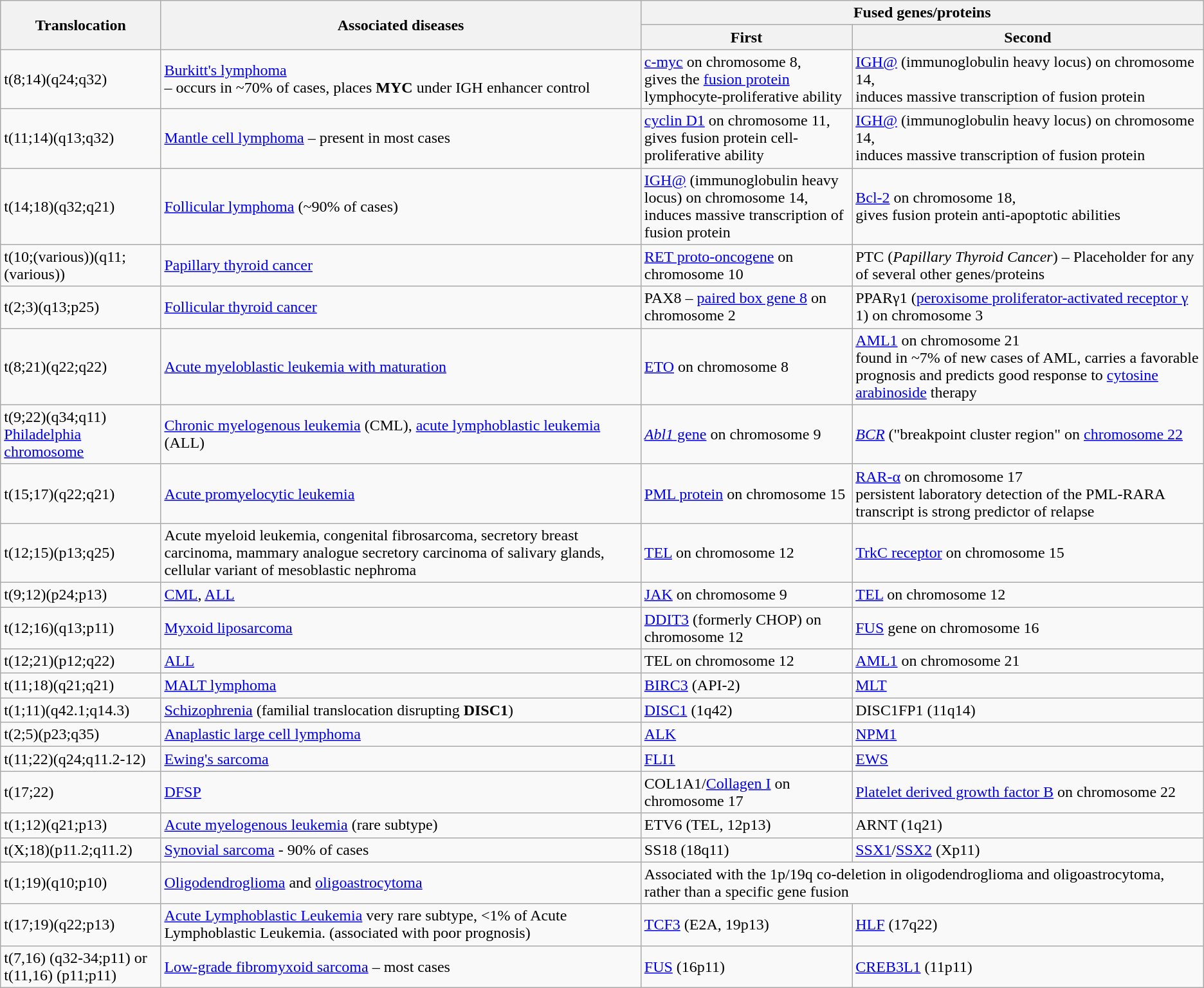<table class="wikitable">
<tr>
<th rowspan="2">Translocation</th>
<th rowspan="2">Associated diseases</th>
<th colspan="2">Fused genes/proteins</th>
</tr>
<tr>
<th>First</th>
<th>Second</th>
</tr>
<tr>
<td>t(8;14)(q24;q32)</td>
<td><a href='#'>Burkitt's lymphoma</a><br>– occurs in ~70% of cases, places <strong>MYC</strong> under IGH enhancer control </td>
<td><a href='#'>c-myc</a> on chromosome 8,<br> gives the <a href='#'>fusion protein</a> lymphocyte-proliferative ability</td>
<td><a href='#'>IGH@</a> (immunoglobulin heavy locus) on chromosome 14,<br> induces massive transcription of fusion protein</td>
</tr>
<tr>
<td>t(11;14)(q13;q32)</td>
<td><a href='#'>Mantle cell lymphoma</a> – present in most cases </td>
<td><a href='#'>cyclin D1</a> on chromosome 11,<br> gives fusion protein cell-proliferative ability</td>
<td><a href='#'>IGH@</a> (immunoglobulin heavy locus) on chromosome 14,<br> induces massive transcription of fusion protein</td>
</tr>
<tr>
<td>t(14;18)(q32;q21)</td>
<td><a href='#'>Follicular lymphoma</a> (~90% of cases)</td>
<td><a href='#'>IGH@</a> (immunoglobulin heavy locus) on chromosome 14,<br> induces massive transcription of fusion protein</td>
<td><a href='#'>Bcl-2</a> on chromosome 18,<br> gives fusion protein anti-apoptotic abilities</td>
</tr>
<tr>
<td>t(10;(various))(q11;(various))</td>
<td><a href='#'>Papillary thyroid cancer</a></td>
<td><a href='#'>RET proto-oncogene</a> on chromosome 10</td>
<td>PTC (<em>Papillary Thyroid Cancer</em>) – Placeholder for any of several other genes/proteins</td>
</tr>
<tr>
<td>t(2;3)(q13;p25)</td>
<td><a href='#'>Follicular thyroid cancer</a></td>
<td>PAX8 – <a href='#'>paired box gene 8</a> on chromosome 2</td>
<td>PPARγ1 (<a href='#'>peroxisome proliferator-activated receptor γ</a> 1) on chromosome 3</td>
</tr>
<tr>
<td>t(8;21)(q22;q22)</td>
<td><a href='#'>Acute myeloblastic leukemia with maturation</a></td>
<td><a href='#'>ETO</a> on chromosome 8</td>
<td><a href='#'>AML1</a> on chromosome 21<br>found in ~7% of new cases of AML, carries a favorable prognosis and predicts good response to <a href='#'>cytosine arabinoside</a> therapy</td>
</tr>
<tr>
<td>t(9;22)(q34;q11) <a href='#'>Philadelphia chromosome</a></td>
<td><a href='#'>Chronic myelogenous leukemia</a> (CML), <a href='#'>acute lymphoblastic leukemia</a> (ALL)</td>
<td><a href='#'><em>Abl1</em> gene</a> on chromosome 9</td>
<td><em><a href='#'>BCR</a></em> ("breakpoint cluster region" on <a href='#'>chromosome 22</a></td>
</tr>
<tr>
<td>t(15;17)(q22;q21)</td>
<td><a href='#'>Acute promyelocytic leukemia</a></td>
<td><a href='#'>PML protein</a> on chromosome 15</td>
<td><a href='#'>RAR-α</a> on chromosome 17<br>persistent laboratory detection of the PML-RARA transcript is strong predictor of relapse</td>
</tr>
<tr>
<td>t(12;15)(p13;q25)</td>
<td>Acute myeloid leukemia, congenital fibrosarcoma, secretory breast carcinoma, mammary analogue secretory carcinoma of salivary glands, cellular variant of mesoblastic nephroma</td>
<td><a href='#'>TEL</a> on chromosome 12</td>
<td><a href='#'>TrkC receptor</a> on chromosome 15</td>
</tr>
<tr>
<td>t(9;12)(p24;p13)</td>
<td><a href='#'>CML</a>, <a href='#'>ALL</a></td>
<td><a href='#'>JAK</a> on chromosome 9</td>
<td><a href='#'>TEL</a> on chromosome 12</td>
</tr>
<tr>
<td>t(12;16)(q13;p11)</td>
<td><a href='#'>Myxoid liposarcoma</a></td>
<td><a href='#'>DDIT3</a> (formerly CHOP) on chromosome 12</td>
<td><a href='#'>FUS</a> gene on chromosome 16</td>
</tr>
<tr>
<td>t(12;21)(p12;q22)</td>
<td><a href='#'>ALL</a></td>
<td>TEL on chromosome 12</td>
<td><a href='#'>AML1</a> on chromosome 21</td>
</tr>
<tr>
<td>t(11;18)(q21;q21)</td>
<td><a href='#'>MALT lymphoma</a></td>
<td><a href='#'>BIRC3</a> (API-2)</td>
<td><a href='#'>MLT</a></td>
</tr>
<tr>
<td>t(1;11)(q42.1;q14.3)</td>
<td><a href='#'>Schizophrenia</a> (familial translocation disrupting <strong>DISC1</strong>)</td>
<td><a href='#'>DISC1</a> (1q42)</td>
<td>DISC1FP1 (11q14)</td>
</tr>
<tr>
<td>t(2;5)(p23;q35)</td>
<td><a href='#'>Anaplastic large cell lymphoma</a></td>
<td><a href='#'>ALK</a></td>
<td><a href='#'>NPM1</a></td>
</tr>
<tr>
<td>t(11;22)(q24;q11.2-12)</td>
<td><a href='#'>Ewing's sarcoma</a></td>
<td><a href='#'>FLI1</a></td>
<td><a href='#'>EWS</a></td>
</tr>
<tr>
<td>t(17;22)</td>
<td><a href='#'>DFSP</a></td>
<td>COL1A1/<a href='#'>Collagen I</a> on chromosome 17</td>
<td><a href='#'>Platelet derived growth factor B</a> on chromosome 22</td>
</tr>
<tr>
<td>t(1;12)(q21;p13)</td>
<td><a href='#'>Acute myelogenous leukemia</a> (rare subtype)</td>
<td>ETV6 (TEL, 12p13)</td>
<td>ARNT (1q21)</td>
</tr>
<tr>
<td>t(X;18)(p11.2;q11.2)</td>
<td><a href='#'>Synovial sarcoma</a> - 90% of cases</td>
<td>SS18 (18q11)</td>
<td><a href='#'>SSX1</a>/<a href='#'>SSX2</a> (Xp11)</td>
</tr>
<tr>
<td>t(1;19)(q10;p10)</td>
<td><a href='#'>Oligodendroglioma</a> and <a href='#'>oligoastrocytoma</a></td>
<td colspan="2">Associated with the 1p/19q co-deletion in oligodendroglioma and oligoastrocytoma, rather than a specific gene fusion</td>
</tr>
<tr>
<td>t(17;19)(q22;p13)</td>
<td><a href='#'>Acute Lymphoblastic Leukemia</a> very rare subtype, <1% of Acute Lymphoblastic Leukemia. (associated with poor prognosis)</td>
<td><a href='#'>TCF3</a> (E2A, 19p13)</td>
<td><a href='#'>HLF</a> (17q22)</td>
</tr>
<tr>
<td>t(7,16) (q32-34;p11) or t(11,16) (p11;p11)</td>
<td><a href='#'>Low-grade fibromyxoid sarcoma</a> – most cases </td>
<td><a href='#'>FUS</a> (16p11)</td>
<td><a href='#'>CREB3L1</a> (11p11)</td>
</tr>
</table>
